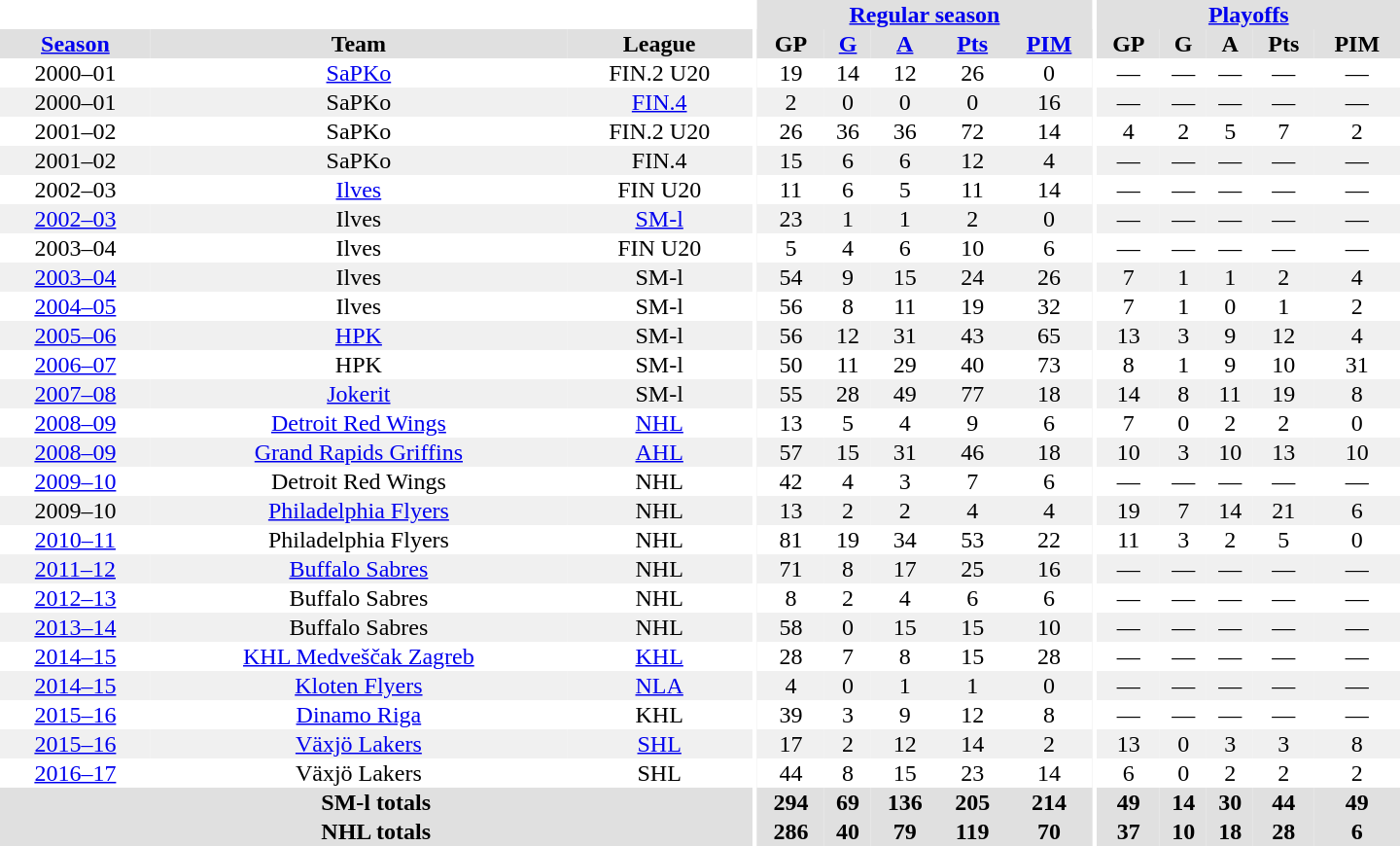<table border="0" cellpadding="1" cellspacing="0" style="text-align:center; width:60em">
<tr bgcolor="#e0e0e0">
<th colspan="3"  bgcolor="#ffffff"></th>
<th rowspan="99" bgcolor="#ffffff"></th>
<th colspan="5"><a href='#'>Regular season</a></th>
<th rowspan="99" bgcolor="#ffffff"></th>
<th colspan="5"><a href='#'>Playoffs</a></th>
</tr>
<tr bgcolor="#e0e0e0">
<th><a href='#'>Season</a></th>
<th>Team</th>
<th>League</th>
<th>GP</th>
<th><a href='#'>G</a></th>
<th><a href='#'>A</a></th>
<th><a href='#'>Pts</a></th>
<th><a href='#'>PIM</a></th>
<th>GP</th>
<th>G</th>
<th>A</th>
<th>Pts</th>
<th>PIM</th>
</tr>
<tr>
<td>2000–01</td>
<td><a href='#'>SaPKo</a></td>
<td>FIN.2 U20</td>
<td>19</td>
<td>14</td>
<td>12</td>
<td>26</td>
<td>0</td>
<td>—</td>
<td>—</td>
<td>—</td>
<td>—</td>
<td>—</td>
</tr>
<tr bgcolor="#f0f0f0">
<td>2000–01</td>
<td>SaPKo</td>
<td><a href='#'>FIN.4</a></td>
<td>2</td>
<td>0</td>
<td>0</td>
<td>0</td>
<td>16</td>
<td>—</td>
<td>—</td>
<td>—</td>
<td>—</td>
<td>—</td>
</tr>
<tr>
<td>2001–02</td>
<td>SaPKo</td>
<td>FIN.2 U20</td>
<td>26</td>
<td>36</td>
<td>36</td>
<td>72</td>
<td>14</td>
<td>4</td>
<td>2</td>
<td>5</td>
<td>7</td>
<td>2</td>
</tr>
<tr bgcolor="#f0f0f0">
<td>2001–02</td>
<td>SaPKo</td>
<td>FIN.4</td>
<td>15</td>
<td>6</td>
<td>6</td>
<td>12</td>
<td>4</td>
<td>—</td>
<td>—</td>
<td>—</td>
<td>—</td>
<td>—</td>
</tr>
<tr>
<td>2002–03</td>
<td><a href='#'>Ilves</a></td>
<td>FIN U20</td>
<td>11</td>
<td>6</td>
<td>5</td>
<td>11</td>
<td>14</td>
<td>—</td>
<td>—</td>
<td>—</td>
<td>—</td>
<td>—</td>
</tr>
<tr bgcolor="#f0f0f0">
<td><a href='#'>2002–03</a></td>
<td>Ilves</td>
<td><a href='#'>SM-l</a></td>
<td>23</td>
<td>1</td>
<td>1</td>
<td>2</td>
<td>0</td>
<td>—</td>
<td>—</td>
<td>—</td>
<td>—</td>
<td>—</td>
</tr>
<tr>
<td>2003–04</td>
<td>Ilves</td>
<td>FIN U20</td>
<td>5</td>
<td>4</td>
<td>6</td>
<td>10</td>
<td>6</td>
<td>—</td>
<td>—</td>
<td>—</td>
<td>—</td>
<td>—</td>
</tr>
<tr bgcolor="#f0f0f0">
<td><a href='#'>2003–04</a></td>
<td>Ilves</td>
<td>SM-l</td>
<td>54</td>
<td>9</td>
<td>15</td>
<td>24</td>
<td>26</td>
<td>7</td>
<td>1</td>
<td>1</td>
<td>2</td>
<td>4</td>
</tr>
<tr>
<td><a href='#'>2004–05</a></td>
<td>Ilves</td>
<td>SM-l</td>
<td>56</td>
<td>8</td>
<td>11</td>
<td>19</td>
<td>32</td>
<td>7</td>
<td>1</td>
<td>0</td>
<td>1</td>
<td>2</td>
</tr>
<tr bgcolor="#f0f0f0">
<td><a href='#'>2005–06</a></td>
<td><a href='#'>HPK</a></td>
<td>SM-l</td>
<td>56</td>
<td>12</td>
<td>31</td>
<td>43</td>
<td>65</td>
<td>13</td>
<td>3</td>
<td>9</td>
<td>12</td>
<td>4</td>
</tr>
<tr>
<td><a href='#'>2006–07</a></td>
<td>HPK</td>
<td>SM-l</td>
<td>50</td>
<td>11</td>
<td>29</td>
<td>40</td>
<td>73</td>
<td>8</td>
<td>1</td>
<td>9</td>
<td>10</td>
<td>31</td>
</tr>
<tr bgcolor="#f0f0f0">
<td><a href='#'>2007–08</a></td>
<td><a href='#'>Jokerit</a></td>
<td>SM-l</td>
<td>55</td>
<td>28</td>
<td>49</td>
<td>77</td>
<td>18</td>
<td>14</td>
<td>8</td>
<td>11</td>
<td>19</td>
<td>8</td>
</tr>
<tr>
<td><a href='#'>2008–09</a></td>
<td><a href='#'>Detroit Red Wings</a></td>
<td><a href='#'>NHL</a></td>
<td>13</td>
<td>5</td>
<td>4</td>
<td>9</td>
<td>6</td>
<td>7</td>
<td>0</td>
<td>2</td>
<td>2</td>
<td>0</td>
</tr>
<tr bgcolor="#f0f0f0">
<td><a href='#'>2008–09</a></td>
<td><a href='#'>Grand Rapids Griffins</a></td>
<td><a href='#'>AHL</a></td>
<td>57</td>
<td>15</td>
<td>31</td>
<td>46</td>
<td>18</td>
<td>10</td>
<td>3</td>
<td>10</td>
<td>13</td>
<td>10</td>
</tr>
<tr>
<td><a href='#'>2009–10</a></td>
<td>Detroit Red Wings</td>
<td>NHL</td>
<td>42</td>
<td>4</td>
<td>3</td>
<td>7</td>
<td>6</td>
<td>—</td>
<td>—</td>
<td>—</td>
<td>—</td>
<td>—</td>
</tr>
<tr bgcolor="#f0f0f0">
<td>2009–10</td>
<td><a href='#'>Philadelphia Flyers</a></td>
<td>NHL</td>
<td>13</td>
<td>2</td>
<td>2</td>
<td>4</td>
<td>4</td>
<td>19</td>
<td>7</td>
<td>14</td>
<td>21</td>
<td>6</td>
</tr>
<tr>
<td><a href='#'>2010–11</a></td>
<td>Philadelphia Flyers</td>
<td>NHL</td>
<td>81</td>
<td>19</td>
<td>34</td>
<td>53</td>
<td>22</td>
<td>11</td>
<td>3</td>
<td>2</td>
<td>5</td>
<td>0</td>
</tr>
<tr bgcolor="#f0f0f0">
<td><a href='#'>2011–12</a></td>
<td><a href='#'>Buffalo Sabres</a></td>
<td>NHL</td>
<td>71</td>
<td>8</td>
<td>17</td>
<td>25</td>
<td>16</td>
<td>—</td>
<td>—</td>
<td>—</td>
<td>—</td>
<td>—</td>
</tr>
<tr>
<td><a href='#'>2012–13</a></td>
<td>Buffalo Sabres</td>
<td>NHL</td>
<td>8</td>
<td>2</td>
<td>4</td>
<td>6</td>
<td>6</td>
<td>—</td>
<td>—</td>
<td>—</td>
<td>—</td>
<td>—</td>
</tr>
<tr bgcolor="#f0f0f0">
<td><a href='#'>2013–14</a></td>
<td>Buffalo Sabres</td>
<td>NHL</td>
<td>58</td>
<td>0</td>
<td>15</td>
<td>15</td>
<td>10</td>
<td>—</td>
<td>—</td>
<td>—</td>
<td>—</td>
<td>—</td>
</tr>
<tr>
<td><a href='#'>2014–15</a></td>
<td><a href='#'>KHL Medveščak Zagreb</a></td>
<td><a href='#'>KHL</a></td>
<td>28</td>
<td>7</td>
<td>8</td>
<td>15</td>
<td>28</td>
<td>—</td>
<td>—</td>
<td>—</td>
<td>—</td>
<td>—</td>
</tr>
<tr bgcolor="#f0f0f0">
<td><a href='#'>2014–15</a></td>
<td><a href='#'>Kloten Flyers</a></td>
<td><a href='#'>NLA</a></td>
<td>4</td>
<td>0</td>
<td>1</td>
<td>1</td>
<td>0</td>
<td>—</td>
<td>—</td>
<td>—</td>
<td>—</td>
<td>—</td>
</tr>
<tr>
<td><a href='#'>2015–16</a></td>
<td><a href='#'>Dinamo Riga</a></td>
<td>KHL</td>
<td>39</td>
<td>3</td>
<td>9</td>
<td>12</td>
<td>8</td>
<td>—</td>
<td>—</td>
<td>—</td>
<td>—</td>
<td>—</td>
</tr>
<tr bgcolor="#f0f0f0">
<td><a href='#'>2015–16</a></td>
<td><a href='#'>Växjö Lakers</a></td>
<td><a href='#'>SHL</a></td>
<td>17</td>
<td>2</td>
<td>12</td>
<td>14</td>
<td>2</td>
<td>13</td>
<td>0</td>
<td>3</td>
<td>3</td>
<td>8</td>
</tr>
<tr>
<td><a href='#'>2016–17</a></td>
<td>Växjö Lakers</td>
<td>SHL</td>
<td>44</td>
<td>8</td>
<td>15</td>
<td>23</td>
<td>14</td>
<td>6</td>
<td>0</td>
<td>2</td>
<td>2</td>
<td>2</td>
</tr>
<tr bgcolor="#e0e0e0">
<th colspan="3">SM-l totals</th>
<th>294</th>
<th>69</th>
<th>136</th>
<th>205</th>
<th>214</th>
<th>49</th>
<th>14</th>
<th>30</th>
<th>44</th>
<th>49</th>
</tr>
<tr bgcolor="#e0e0e0">
<th colspan="3">NHL totals</th>
<th>286</th>
<th>40</th>
<th>79</th>
<th>119</th>
<th>70</th>
<th>37</th>
<th>10</th>
<th>18</th>
<th>28</th>
<th>6</th>
</tr>
</table>
